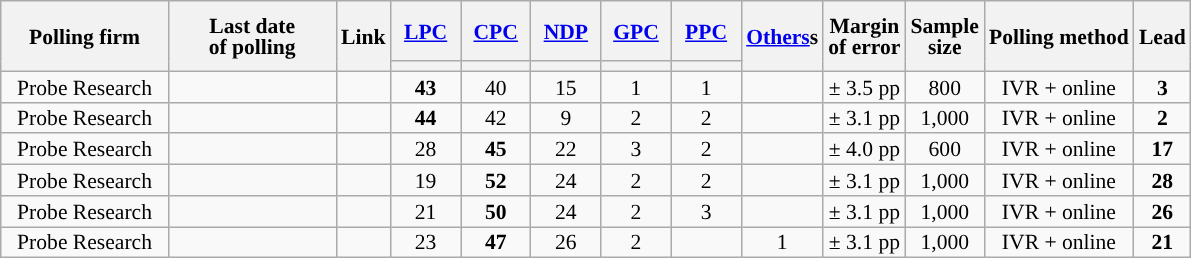<table class="wikitable sortable mw-datatable" style="text-align:center;font-size:90%;line-height:14px;">
<tr style="height:40px;">
<th style="width:105px;" rowspan="2">Polling firm</th>
<th style="width:105px;" rowspan="2">Last date<br>of polling</th>
<th rowspan="2">Link</th>
<th style="width:40px;"><a href='#'>LPC</a></th>
<th style="width:40px;"><a href='#'>CPC</a></th>
<th style="width:40px;"><a href='#'>NDP</a></th>
<th style="width:40px;"><a href='#'>GPC</a></th>
<th style="width:40px;"><a href='#'>PPC</a></th>
<th rowspan="2" style="width:40px"><a href='#'>Others</a>s</th>
<th rowspan="2">Margin<br>of error</th>
<th rowspan="2">Sample<br>size</th>
<th rowspan="2">Polling method</th>
<th rowspan="2">Lead</th>
</tr>
<tr class="sorttop">
<th style="background:"></th>
<th style="background:"></th>
<th style="background:"></th>
<th style="background:"></th>
<th style="background:"></th>
</tr>
<tr>
<td>Probe Research</td>
<td></td>
<td></td>
<td><strong>43</strong></td>
<td>40</td>
<td>15</td>
<td>1</td>
<td>1</td>
<td></td>
<td>± 3.5 pp</td>
<td>800</td>
<td>IVR + online</td>
<td><strong>3</strong></td>
</tr>
<tr>
<td>Probe Research</td>
<td></td>
<td></td>
<td><strong>44</strong></td>
<td>42</td>
<td>9</td>
<td>2</td>
<td>2</td>
<td></td>
<td>± 3.1 pp</td>
<td>1,000</td>
<td>IVR + online</td>
<td><strong>2</strong></td>
</tr>
<tr>
<td>Probe Research</td>
<td></td>
<td></td>
<td>28</td>
<td><strong>45</strong></td>
<td>22</td>
<td>3</td>
<td>2</td>
<td></td>
<td>± 4.0 pp</td>
<td>600</td>
<td>IVR + online</td>
<td><strong>17</strong></td>
</tr>
<tr>
<td>Probe Research</td>
<td></td>
<td></td>
<td>19</td>
<td><strong>52</strong></td>
<td>24</td>
<td>2</td>
<td>2</td>
<td></td>
<td>± 3.1 pp</td>
<td>1,000</td>
<td>IVR + online</td>
<td><strong>28</strong></td>
</tr>
<tr>
<td>Probe Research</td>
<td></td>
<td></td>
<td>21</td>
<td><strong>50</strong></td>
<td>24</td>
<td>2</td>
<td>3</td>
<td></td>
<td>± 3.1 pp</td>
<td>1,000</td>
<td>IVR + online</td>
<td><strong>26</strong></td>
</tr>
<tr>
<td>Probe Research</td>
<td></td>
<td></td>
<td>23</td>
<td><strong>47</strong></td>
<td>26</td>
<td>2</td>
<td></td>
<td>1</td>
<td>± 3.1 pp</td>
<td>1,000</td>
<td>IVR + online</td>
<td><strong>21</strong></td>
</tr>
</table>
